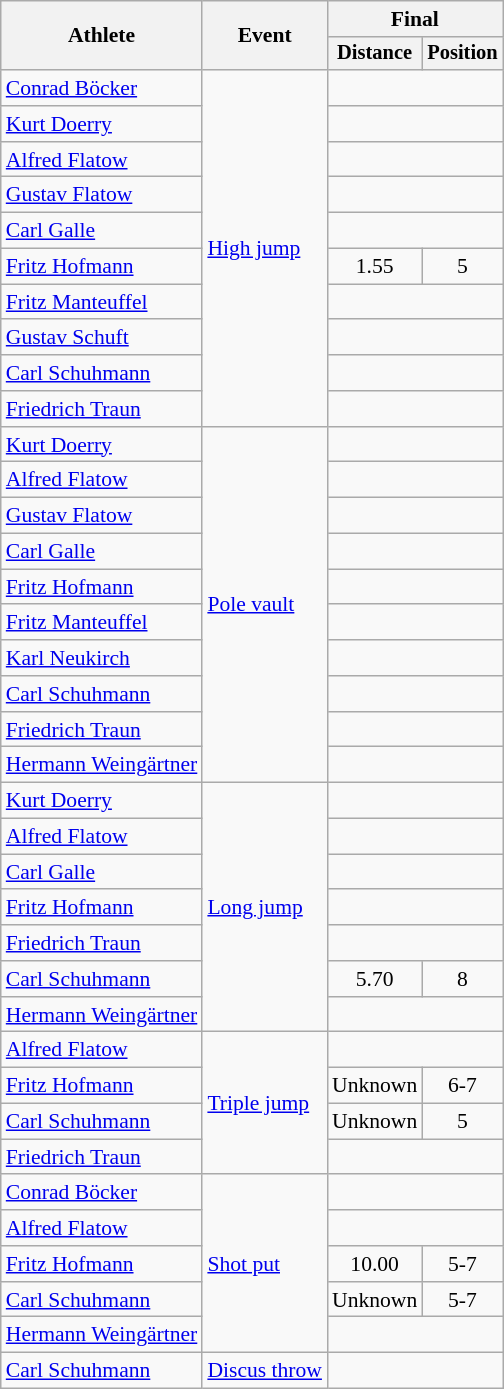<table class=wikitable style=font-size:90%;text-align:center>
<tr>
<th rowspan=2>Athlete</th>
<th rowspan=2>Event</th>
<th colspan=2>Final</th>
</tr>
<tr style=font-size:95%>
<th>Distance</th>
<th>Position</th>
</tr>
<tr>
<td align=left><a href='#'>Conrad Böcker</a></td>
<td align=left rowspan=10><a href='#'>High jump</a></td>
<td colspan=2></td>
</tr>
<tr>
<td align=left><a href='#'>Kurt Doerry</a></td>
<td colspan=2></td>
</tr>
<tr>
<td align=left><a href='#'>Alfred Flatow</a></td>
<td colspan=2></td>
</tr>
<tr>
<td align=left><a href='#'>Gustav Flatow</a></td>
<td colspan=2></td>
</tr>
<tr>
<td align=left><a href='#'>Carl Galle</a></td>
<td colspan=2></td>
</tr>
<tr>
<td align=left><a href='#'>Fritz Hofmann</a></td>
<td>1.55</td>
<td>5</td>
</tr>
<tr>
<td align=left><a href='#'>Fritz Manteuffel</a></td>
<td colspan=2></td>
</tr>
<tr>
<td align=left><a href='#'>Gustav Schuft</a></td>
<td colspan=2></td>
</tr>
<tr>
<td align=left><a href='#'>Carl Schuhmann</a></td>
<td colspan=2></td>
</tr>
<tr>
<td align=left><a href='#'>Friedrich Traun</a></td>
<td colspan=2></td>
</tr>
<tr>
<td align=left><a href='#'>Kurt Doerry</a></td>
<td align=left rowspan=10><a href='#'>Pole vault</a></td>
<td colspan=2></td>
</tr>
<tr>
<td align=left><a href='#'>Alfred Flatow</a></td>
<td colspan=2></td>
</tr>
<tr>
<td align=left><a href='#'>Gustav Flatow</a></td>
<td colspan=2></td>
</tr>
<tr>
<td align=left><a href='#'>Carl Galle</a></td>
<td colspan=2></td>
</tr>
<tr>
<td align=left><a href='#'>Fritz Hofmann</a></td>
<td colspan=2></td>
</tr>
<tr>
<td align=left><a href='#'>Fritz Manteuffel</a></td>
<td colspan=2></td>
</tr>
<tr>
<td align=left><a href='#'>Karl Neukirch</a></td>
<td colspan=2></td>
</tr>
<tr>
<td align=left><a href='#'>Carl Schuhmann</a></td>
<td colspan=2></td>
</tr>
<tr>
<td align=left><a href='#'>Friedrich Traun</a></td>
<td colspan=2></td>
</tr>
<tr>
<td align=left><a href='#'>Hermann Weingärtner</a></td>
<td colspan=2></td>
</tr>
<tr>
<td align=left><a href='#'>Kurt Doerry</a></td>
<td align=left rowspan=7><a href='#'>Long jump</a></td>
<td colspan=2></td>
</tr>
<tr>
<td align=left><a href='#'>Alfred Flatow</a></td>
<td colspan=2></td>
</tr>
<tr>
<td align=left><a href='#'>Carl Galle</a></td>
<td colspan=2></td>
</tr>
<tr>
<td align=left><a href='#'>Fritz Hofmann</a></td>
<td colspan=2></td>
</tr>
<tr>
<td align=left><a href='#'>Friedrich Traun</a></td>
<td colspan=2></td>
</tr>
<tr>
<td align=left><a href='#'>Carl Schuhmann</a></td>
<td>5.70</td>
<td>8</td>
</tr>
<tr>
<td align=left><a href='#'>Hermann Weingärtner</a></td>
<td colspan=2></td>
</tr>
<tr>
<td align=left><a href='#'>Alfred Flatow</a></td>
<td align=left rowspan=4><a href='#'>Triple jump</a></td>
<td colspan=2></td>
</tr>
<tr>
<td align=left><a href='#'>Fritz Hofmann</a></td>
<td>Unknown</td>
<td>6-7</td>
</tr>
<tr>
<td align=left><a href='#'>Carl Schuhmann</a></td>
<td>Unknown</td>
<td>5</td>
</tr>
<tr>
<td align=left><a href='#'>Friedrich Traun</a></td>
<td colspan=2></td>
</tr>
<tr>
<td align=left><a href='#'>Conrad Böcker</a></td>
<td align=left rowspan=5><a href='#'>Shot put</a></td>
<td colspan=2></td>
</tr>
<tr>
<td align=left><a href='#'>Alfred Flatow</a></td>
<td colspan=2></td>
</tr>
<tr>
<td align=left><a href='#'>Fritz Hofmann</a></td>
<td>10.00</td>
<td>5-7</td>
</tr>
<tr>
<td align=left><a href='#'>Carl Schuhmann</a></td>
<td>Unknown</td>
<td>5-7</td>
</tr>
<tr>
<td align=left><a href='#'>Hermann Weingärtner</a></td>
<td colspan=2></td>
</tr>
<tr>
<td align=left><a href='#'>Carl Schuhmann</a></td>
<td align=left><a href='#'>Discus throw</a></td>
<td colspan=2></td>
</tr>
</table>
